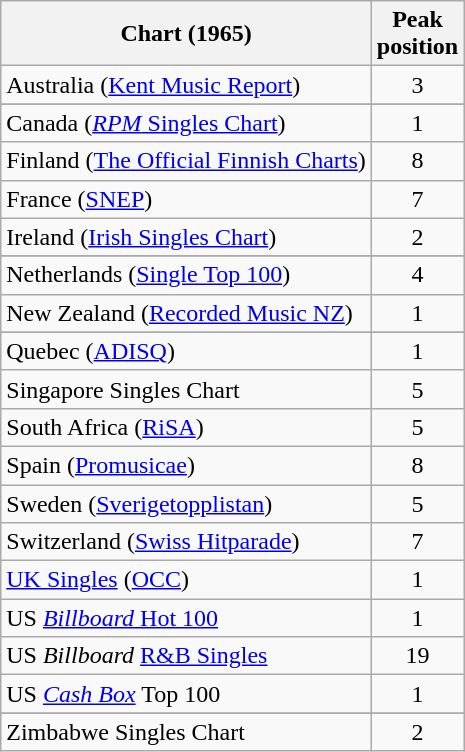<table class="wikitable sortable">
<tr>
<th style="text-align:center;">Chart (1965)</th>
<th style="text-align:center;">Peak<br>position</th>
</tr>
<tr>
<td style="text-align:left">Australia (<a href='#'>Kent Music Report</a>)</td>
<td style="text-align:center;">3</td>
</tr>
<tr>
</tr>
<tr>
</tr>
<tr>
<td style="text-align:left">Canada (<a href='#'><em>RPM</em> Singles Chart</a>)</td>
<td style="text-align:center;">1</td>
</tr>
<tr>
<td style="text-align:left">Finland (<a href='#'>The Official Finnish Charts</a>)</td>
<td style="text-align:center;">8</td>
</tr>
<tr>
<td style="text-align:left">France (<a href='#'>SNEP</a>)</td>
<td style="text-align:center;">7</td>
</tr>
<tr>
<td style="text-align:left">Ireland (<a href='#'>Irish Singles Chart</a>)</td>
<td style="text-align:center;">2</td>
</tr>
<tr>
</tr>
<tr>
</tr>
<tr>
<td align="left">Netherlands (<a href='#'>Single Top 100</a>)</td>
<td style="text-align:center;">4</td>
</tr>
<tr>
<td style="text-align:left">New Zealand (<a href='#'>Recorded Music NZ</a>)</td>
<td style="text-align:center;">1</td>
</tr>
<tr>
</tr>
<tr>
<td style="text-align:left">Quebec (<a href='#'>ADISQ</a>)</td>
<td style="text-align:center;">1</td>
</tr>
<tr>
<td style="text-align:left">Singapore Singles Chart</td>
<td style="text-align:center;">5</td>
</tr>
<tr>
<td style="text-align:left">South Africa (<a href='#'>RiSA</a>)</td>
<td style="text-align:center;">5</td>
</tr>
<tr>
<td style="text-align:left">Spain (<a href='#'>Promusicae</a>)</td>
<td style="text-align:center">8</td>
</tr>
<tr>
<td style="text-align:left">Sweden (<a href='#'>Sverigetopplistan</a>)</td>
<td style="text-align:center;">5</td>
</tr>
<tr>
<td style="text-align:left">Switzerland (<a href='#'>Swiss Hitparade</a>)</td>
<td style="text-align:center;">7</td>
</tr>
<tr>
<td style="text-align:left"><a href='#'>UK Singles</a> (<a href='#'>OCC</a>)</td>
<td style="text-align:center;">1</td>
</tr>
<tr>
<td style="text-align:left">US <a href='#'><em>Billboard</em> Hot 100</a></td>
<td style="text-align:center;">1</td>
</tr>
<tr>
<td style="text-align:left">US <em>Billboard</em> <a href='#'>R&B Singles</a></td>
<td style="text-align:center;">19</td>
</tr>
<tr>
<td style="text-align:left">US <em><a href='#'>Cash Box</a></em> Top 100</td>
<td style="text-align:center;">1</td>
</tr>
<tr>
</tr>
<tr>
<td style="text-align:left">Zimbabwe Singles Chart</td>
<td style="text-align:center;">2</td>
</tr>
</table>
